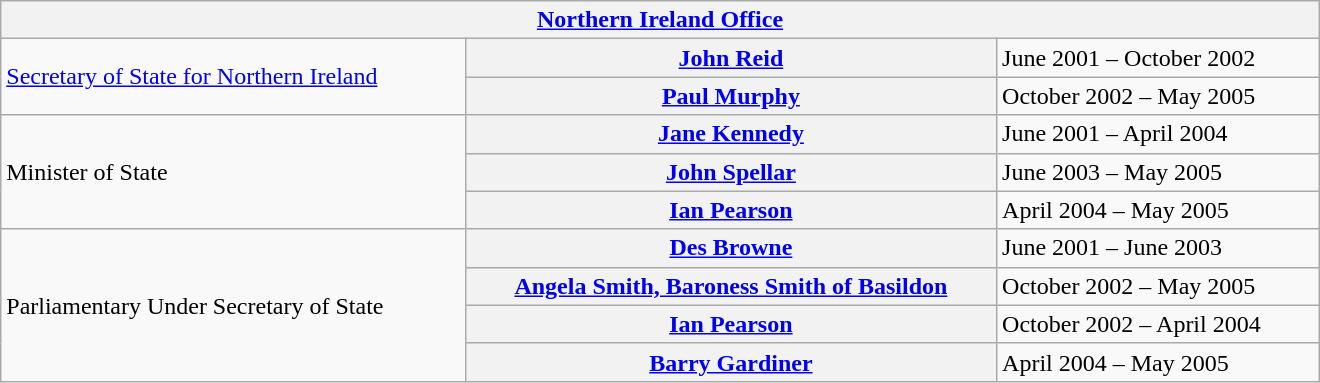<table class="wikitable plainrowheaders" width=100% style="max-width:55em;">
<tr>
<th colspan=4><a href='#'>Northern Ireland Office</a></th>
</tr>
<tr>
<td rowspan="2"><a href='#'>Secretary of State for Northern Ireland</a></td>
<th scope="row" style="font-weight:bold;"><a href='#'>John Reid</a></th>
<td>June 2001 – October 2002</td>
</tr>
<tr>
<th scope="row" style="font-weight:bold;"><a href='#'>Paul Murphy</a></th>
<td>October 2002 – May 2005</td>
</tr>
<tr>
<td rowspan="3">Minister of State</td>
<th scope="row"><a href='#'>Jane Kennedy</a></th>
<td>June 2001 – April 2004</td>
</tr>
<tr>
<th scope="row"><a href='#'>John Spellar</a></th>
<td>June 2003 – May 2005</td>
</tr>
<tr>
<th scope="row"><a href='#'>Ian Pearson</a></th>
<td>April 2004 – May 2005</td>
</tr>
<tr>
<td rowspan="4">Parliamentary Under Secretary of State</td>
<th scope="row"><a href='#'>Des Browne</a></th>
<td>June 2001 – June 2003</td>
</tr>
<tr>
<th scope="row"><a href='#'>Angela Smith, Baroness Smith of Basildon</a></th>
<td>October 2002 – May 2005</td>
</tr>
<tr>
<th scope="row"><a href='#'>Ian Pearson</a></th>
<td>October 2002 – April 2004</td>
</tr>
<tr>
<th scope="row"><a href='#'>Barry Gardiner</a></th>
<td>April 2004 – May 2005</td>
</tr>
</table>
